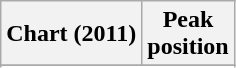<table class="wikitable sortable">
<tr>
<th>Chart (2011)</th>
<th>Peak<br>position</th>
</tr>
<tr>
</tr>
<tr>
</tr>
<tr>
</tr>
</table>
